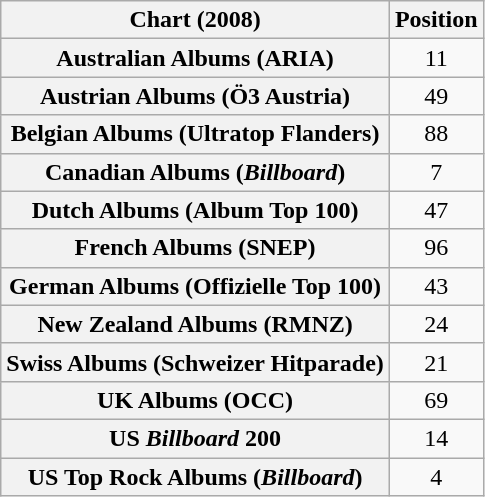<table class="wikitable sortable plainrowheaders" style="text-align:center">
<tr>
<th>Chart (2008)</th>
<th>Position</th>
</tr>
<tr>
<th scope="row">Australian Albums (ARIA)</th>
<td>11</td>
</tr>
<tr>
<th scope="row">Austrian Albums (Ö3 Austria)</th>
<td>49</td>
</tr>
<tr>
<th scope="row">Belgian Albums (Ultratop Flanders)</th>
<td>88</td>
</tr>
<tr>
<th scope="row">Canadian Albums (<em>Billboard</em>)</th>
<td>7</td>
</tr>
<tr>
<th scope="row">Dutch Albums (Album Top 100)</th>
<td>47</td>
</tr>
<tr>
<th scope="row">French Albums (SNEP)</th>
<td>96</td>
</tr>
<tr>
<th scope="row">German Albums (Offizielle Top 100)</th>
<td>43</td>
</tr>
<tr>
<th scope="row">New Zealand Albums (RMNZ)</th>
<td>24</td>
</tr>
<tr>
<th scope="row">Swiss Albums (Schweizer Hitparade)</th>
<td>21</td>
</tr>
<tr>
<th scope="row">UK Albums (OCC)</th>
<td>69</td>
</tr>
<tr>
<th scope="row">US <em>Billboard</em> 200</th>
<td>14</td>
</tr>
<tr>
<th scope="row">US Top Rock Albums (<em>Billboard</em>)</th>
<td>4</td>
</tr>
</table>
